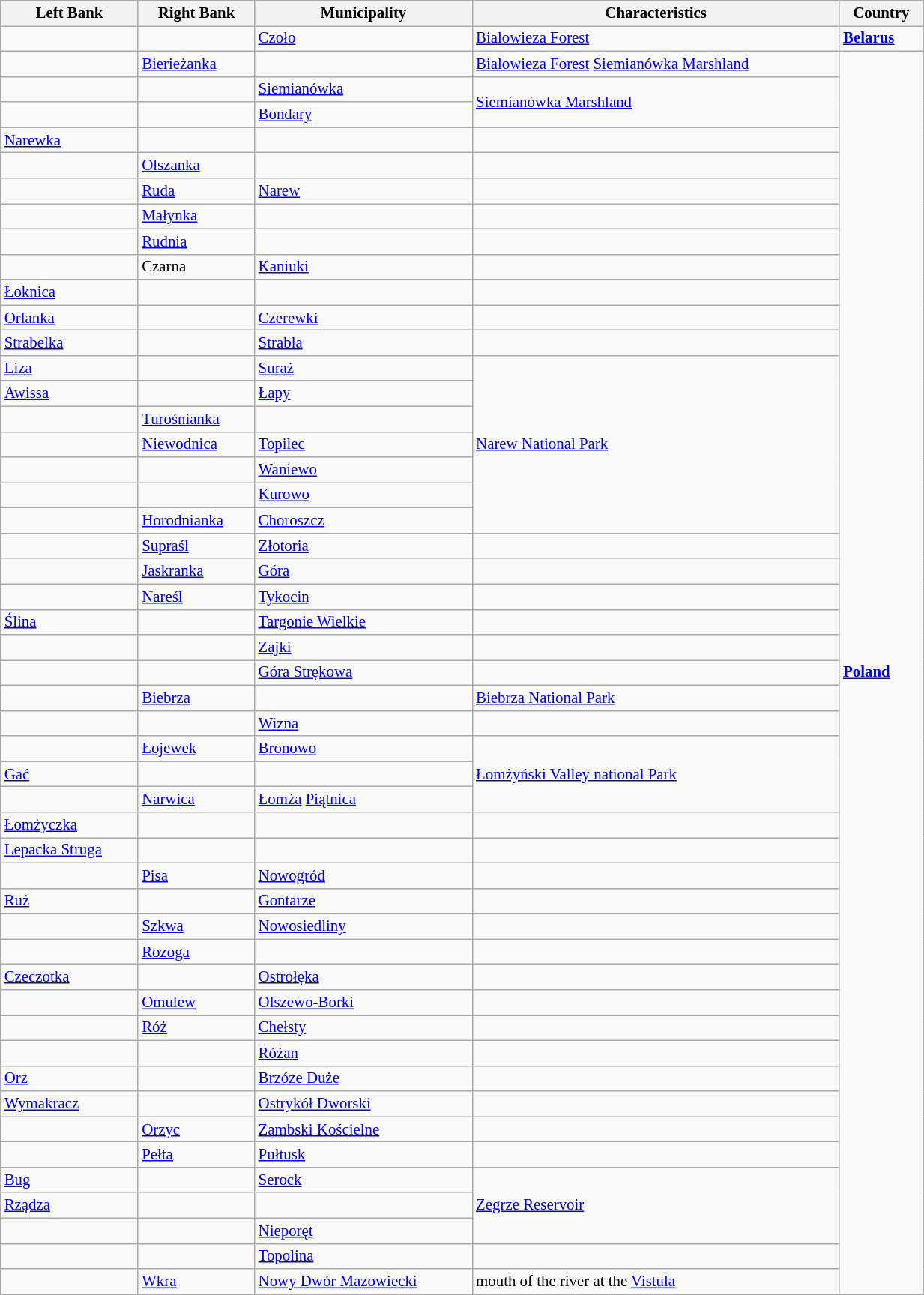<table class="wikitable" style="border-collapse:collapse; border-color:#f2f2f4; margin-top:1px; margin-bottom:15px; font-size:87%" width="65%">
<tr>
<th>Left Bank</th>
<th>Right Bank</th>
<th>Municipality</th>
<th>Characteristics</th>
<th>Country</th>
</tr>
<tr>
<td></td>
<td></td>
<td><a href='#'>Czoło</a></td>
<td><a href='#'>Bialowieza Forest</a></td>
<td><strong><a href='#'>Belarus</a></strong></td>
</tr>
<tr>
<td></td>
<td><a href='#'>Bierieżanka</a></td>
<td></td>
<td><a href='#'>Bialowieza Forest</a> <a href='#'>Siemianówka Marshland</a></td>
<td rowspan=49><strong><a href='#'>Poland</a></strong></td>
</tr>
<tr>
<td></td>
<td></td>
<td><a href='#'>Siemianówka</a></td>
<td rowspan=2><a href='#'>Siemianówka Marshland</a></td>
</tr>
<tr>
<td></td>
<td></td>
<td><a href='#'>Bondary</a></td>
</tr>
<tr>
<td><a href='#'>Narewka</a></td>
<td></td>
<td></td>
<td></td>
</tr>
<tr>
<td></td>
<td><a href='#'>Olszanka</a></td>
<td></td>
<td></td>
</tr>
<tr>
<td></td>
<td><a href='#'>Ruda</a></td>
<td><a href='#'>Narew</a></td>
<td></td>
</tr>
<tr>
<td></td>
<td><a href='#'>Małynka</a></td>
<td></td>
<td></td>
</tr>
<tr>
<td></td>
<td><a href='#'>Rudnia</a></td>
<td></td>
<td></td>
</tr>
<tr>
<td></td>
<td>Czarna</td>
<td><a href='#'>Kaniuki</a></td>
<td></td>
</tr>
<tr>
<td><a href='#'>Łoknica</a></td>
<td></td>
<td></td>
<td></td>
</tr>
<tr>
<td><a href='#'>Orlanka</a></td>
<td></td>
<td><a href='#'>Czerewki</a></td>
<td></td>
</tr>
<tr>
<td><a href='#'>Strabelka</a></td>
<td></td>
<td><a href='#'>Strabla</a></td>
<td></td>
</tr>
<tr>
<td><a href='#'>Liza</a></td>
<td></td>
<td><a href='#'>Suraż</a></td>
<td rowspan=7><a href='#'>Narew National Park</a></td>
</tr>
<tr>
<td><a href='#'>Awissa</a></td>
<td></td>
<td><a href='#'>Łapy</a></td>
</tr>
<tr>
<td></td>
<td><a href='#'>Turośnianka</a></td>
<td></td>
</tr>
<tr>
<td></td>
<td><a href='#'>Niewodnica</a></td>
<td><a href='#'>Topilec</a></td>
</tr>
<tr>
<td></td>
<td></td>
<td><a href='#'>Waniewo</a></td>
</tr>
<tr>
<td></td>
<td></td>
<td><a href='#'>Kurowo</a></td>
</tr>
<tr>
<td></td>
<td><a href='#'>Horodnianka</a></td>
<td><a href='#'>Choroszcz</a></td>
</tr>
<tr>
<td></td>
<td><a href='#'>Supraśl</a></td>
<td><a href='#'>Złotoria</a></td>
<td></td>
</tr>
<tr>
<td></td>
<td><a href='#'>Jaskranka</a></td>
<td><a href='#'>Góra</a></td>
<td></td>
</tr>
<tr>
<td></td>
<td><a href='#'>Nareśl</a></td>
<td><a href='#'>Tykocin</a></td>
<td></td>
</tr>
<tr>
<td><a href='#'>Ślina</a></td>
<td></td>
<td><a href='#'>Targonie Wielkie</a></td>
<td></td>
</tr>
<tr>
<td></td>
<td></td>
<td><a href='#'>Zajki</a></td>
<td></td>
</tr>
<tr>
<td></td>
<td></td>
<td><a href='#'>Góra Strękowa</a></td>
<td></td>
</tr>
<tr>
<td></td>
<td><a href='#'>Biebrza</a></td>
<td></td>
<td><a href='#'>Biebrza National Park</a></td>
</tr>
<tr>
<td></td>
<td></td>
<td><a href='#'>Wizna</a></td>
<td></td>
</tr>
<tr>
<td></td>
<td><a href='#'>Łojewek</a></td>
<td><a href='#'>Bronowo</a></td>
<td rowspan=3><a href='#'>Łomżyński Valley national Park</a></td>
</tr>
<tr>
<td><a href='#'>Gać</a></td>
<td></td>
<td></td>
</tr>
<tr>
<td></td>
<td><a href='#'>Narwica</a></td>
<td><a href='#'>Łomża</a> <a href='#'>Piątnica</a></td>
</tr>
<tr>
<td><a href='#'>Łomżyczka</a></td>
<td></td>
<td></td>
<td></td>
</tr>
<tr>
<td><a href='#'>Lepacka Struga</a></td>
<td></td>
<td></td>
<td></td>
</tr>
<tr>
<td></td>
<td><a href='#'>Pisa</a></td>
<td><a href='#'>Nowogród</a></td>
<td></td>
</tr>
<tr>
<td><a href='#'>Ruż</a></td>
<td></td>
<td><a href='#'>Gontarze</a></td>
<td></td>
</tr>
<tr>
<td></td>
<td><a href='#'>Szkwa</a></td>
<td><a href='#'>Nowosiedliny</a></td>
<td></td>
</tr>
<tr>
<td></td>
<td><a href='#'>Rozoga</a></td>
<td></td>
<td></td>
</tr>
<tr>
<td><a href='#'>Czeczotka</a></td>
<td></td>
<td><a href='#'>Ostrołęka</a></td>
<td></td>
</tr>
<tr>
<td></td>
<td><a href='#'>Omulew</a></td>
<td><a href='#'>Olszewo-Borki</a></td>
<td></td>
</tr>
<tr>
<td></td>
<td><a href='#'>Róż</a></td>
<td><a href='#'>Chełsty</a></td>
<td></td>
</tr>
<tr>
<td></td>
<td></td>
<td><a href='#'>Różan</a></td>
<td></td>
</tr>
<tr>
<td><a href='#'>Orz</a></td>
<td></td>
<td><a href='#'>Brzóze Duże</a></td>
<td></td>
</tr>
<tr>
<td><a href='#'>Wymakracz</a></td>
<td></td>
<td><a href='#'>Ostrykół Dworski</a></td>
<td></td>
</tr>
<tr>
<td></td>
<td><a href='#'>Orzyc</a></td>
<td><a href='#'>Zambski Kościelne</a></td>
<td></td>
</tr>
<tr>
<td></td>
<td><a href='#'>Pełta</a></td>
<td><a href='#'>Pułtusk</a></td>
<td></td>
</tr>
<tr>
<td><a href='#'>Bug</a></td>
<td></td>
<td><a href='#'>Serock</a></td>
<td rowspan=3><a href='#'>Zegrze Reservoir</a></td>
</tr>
<tr>
<td><a href='#'>Rządza</a></td>
<td></td>
<td></td>
</tr>
<tr>
<td></td>
<td></td>
<td><a href='#'>Nieporęt</a></td>
</tr>
<tr>
<td></td>
<td></td>
<td><a href='#'>Topolina</a></td>
<td></td>
</tr>
<tr>
<td></td>
<td><a href='#'>Wkra</a></td>
<td><a href='#'>Nowy Dwór Mazowiecki</a></td>
<td>mouth of the river at the <a href='#'>Vistula</a></td>
</tr>
</table>
